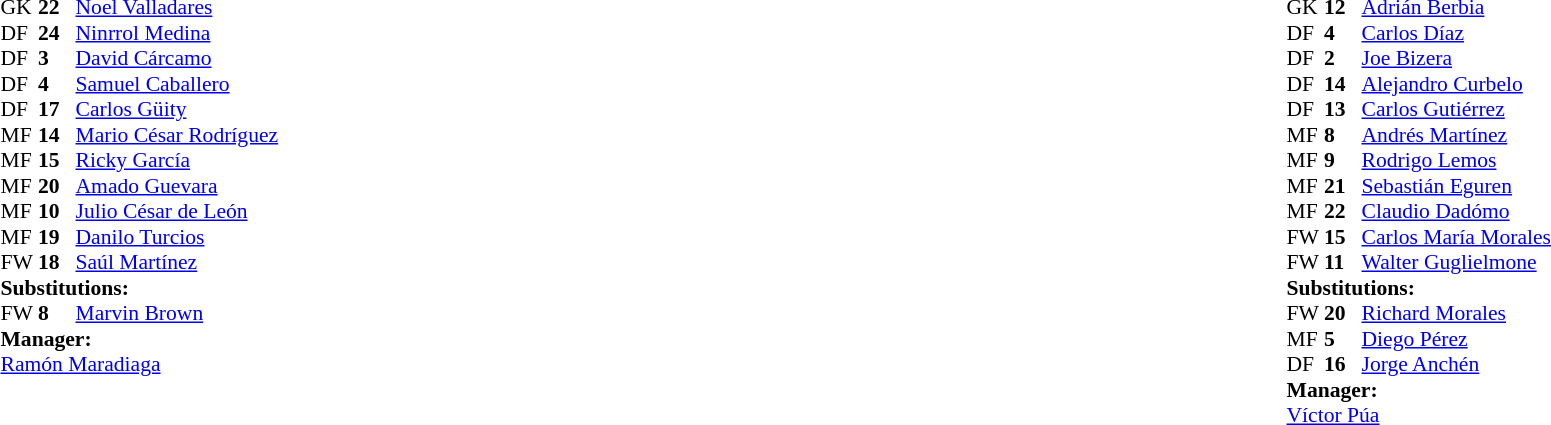<table width="100%">
<tr>
<td valign="top" width="50%"><br><table style="font-size: 90%" cellspacing="0" cellpadding="0">
<tr>
<th width=25></th>
<th width=25></th>
</tr>
<tr>
<td>GK</td>
<td><strong>22</strong></td>
<td><a href='#'>Noel Valladares</a></td>
</tr>
<tr>
<td>DF</td>
<td><strong>24</strong></td>
<td><a href='#'>Ninrrol Medina</a></td>
</tr>
<tr>
<td>DF</td>
<td><strong>3</strong></td>
<td><a href='#'>David Cárcamo</a></td>
</tr>
<tr>
<td>DF</td>
<td><strong>4</strong></td>
<td><a href='#'>Samuel Caballero</a></td>
<td></td>
</tr>
<tr>
<td>DF</td>
<td><strong>17</strong></td>
<td><a href='#'>Carlos Güity</a></td>
<td></td>
</tr>
<tr>
<td>MF</td>
<td><strong>14</strong></td>
<td><a href='#'>Mario César Rodríguez</a></td>
<td></td>
<td></td>
</tr>
<tr>
<td>MF</td>
<td><strong>15</strong></td>
<td><a href='#'>Ricky García</a></td>
</tr>
<tr>
<td>MF</td>
<td><strong>20</strong></td>
<td><a href='#'>Amado Guevara</a></td>
</tr>
<tr>
<td>MF</td>
<td><strong>10</strong></td>
<td><a href='#'>Julio César de León</a></td>
<td></td>
</tr>
<tr>
<td>MF</td>
<td><strong>19</strong></td>
<td><a href='#'>Danilo Turcios</a></td>
</tr>
<tr>
<td>FW</td>
<td><strong>18</strong></td>
<td><a href='#'>Saúl Martínez</a></td>
</tr>
<tr>
<td colspan=3><strong>Substitutions:</strong></td>
</tr>
<tr>
<td>FW</td>
<td><strong>8</strong></td>
<td><a href='#'>Marvin Brown</a></td>
<td></td>
<td></td>
</tr>
<tr>
<td colspan=3><strong>Manager:</strong></td>
</tr>
<tr>
<td colspan=3><a href='#'>Ramón Maradiaga</a></td>
</tr>
</table>
</td>
<td valign="top"></td>
<td valign="top" width="50%"><br><table style="font-size: 90%" cellspacing="0" cellpadding="0" align="center">
<tr>
<th width=25></th>
<th width=25></th>
</tr>
<tr>
<td>GK</td>
<td><strong>12</strong></td>
<td><a href='#'>Adrián Berbia</a></td>
</tr>
<tr>
<td>DF</td>
<td><strong>4</strong></td>
<td><a href='#'>Carlos Díaz</a></td>
</tr>
<tr>
<td>DF</td>
<td><strong>2</strong></td>
<td><a href='#'>Joe Bizera</a></td>
<td></td>
</tr>
<tr>
<td>DF</td>
<td><strong>14</strong></td>
<td><a href='#'>Alejandro Curbelo</a></td>
<td></td>
</tr>
<tr>
<td>DF</td>
<td><strong>13</strong></td>
<td><a href='#'>Carlos Gutiérrez</a></td>
</tr>
<tr>
<td>MF</td>
<td><strong>8</strong></td>
<td><a href='#'>Andrés Martínez</a></td>
<td></td>
<td></td>
</tr>
<tr>
<td>MF</td>
<td><strong>9</strong></td>
<td><a href='#'>Rodrigo Lemos</a></td>
<td></td>
<td></td>
</tr>
<tr>
<td>MF</td>
<td><strong>21</strong></td>
<td><a href='#'>Sebastián Eguren</a></td>
<td></td>
</tr>
<tr>
<td>MF</td>
<td><strong>22</strong></td>
<td><a href='#'>Claudio Dadómo</a></td>
</tr>
<tr>
<td>FW</td>
<td><strong>15</strong></td>
<td><a href='#'>Carlos María Morales</a></td>
</tr>
<tr>
<td>FW</td>
<td><strong>11</strong></td>
<td><a href='#'>Walter Guglielmone</a></td>
<td></td>
<td></td>
</tr>
<tr>
<td colspan=3><strong>Substitutions:</strong></td>
</tr>
<tr>
<td>FW</td>
<td><strong>20</strong></td>
<td><a href='#'>Richard Morales</a></td>
<td></td>
<td></td>
</tr>
<tr>
<td>MF</td>
<td><strong>5</strong></td>
<td><a href='#'>Diego Pérez</a></td>
<td></td>
<td></td>
</tr>
<tr>
<td>DF</td>
<td><strong>16</strong></td>
<td><a href='#'>Jorge Anchén</a></td>
<td></td>
<td></td>
</tr>
<tr>
<td colspan=3><strong>Manager:</strong></td>
</tr>
<tr>
<td colspan=3><a href='#'>Víctor Púa</a></td>
</tr>
</table>
</td>
</tr>
</table>
